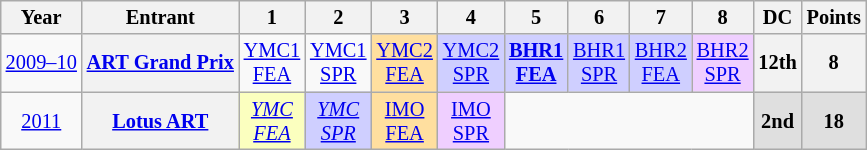<table class="wikitable" style="text-align:center; font-size:85%">
<tr>
<th>Year</th>
<th>Entrant</th>
<th>1</th>
<th>2</th>
<th>3</th>
<th>4</th>
<th>5</th>
<th>6</th>
<th>7</th>
<th>8</th>
<th>DC</th>
<th>Points</th>
</tr>
<tr>
<td><a href='#'>2009–10</a></td>
<th nowrap><a href='#'>ART Grand Prix</a></th>
<td><a href='#'>YMC1<br>FEA</a></td>
<td><a href='#'>YMC1<br>SPR</a></td>
<td style="background:#FFDF9F;"><a href='#'>YMC2<br>FEA</a><br></td>
<td style="background:#CFCFFF;"><a href='#'>YMC2<br>SPR</a><br></td>
<td style="background:#CFCFFF;"><strong><a href='#'>BHR1<br>FEA</a></strong><br></td>
<td style="background:#CFCFFF;"><a href='#'>BHR1<br>SPR</a><br></td>
<td style="background:#CFCFFF;"><a href='#'>BHR2<br>FEA</a><br></td>
<td style="background:#EFCFFF;"><a href='#'>BHR2<br>SPR</a><br></td>
<th>12th</th>
<th>8</th>
</tr>
<tr>
<td><a href='#'>2011</a></td>
<th nowrap><a href='#'>Lotus ART</a></th>
<td style="background:#FBFFBF;"><em><a href='#'>YMC<br>FEA</a></em><br></td>
<td style="background:#CFCFFF;"><em><a href='#'>YMC<br>SPR</a></em><br></td>
<td style="background:#FFDF9F;"><a href='#'>IMO<br>FEA</a><br></td>
<td style="background:#EFCFFF;"><a href='#'>IMO<br>SPR</a><br></td>
<td colspan=4></td>
<td style="background:#DFDFDF;"><strong>2nd</strong></td>
<td style="background:#DFDFDF;"><strong>18</strong></td>
</tr>
</table>
